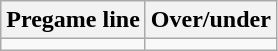<table class="wikitable">
<tr align="center">
<th style=>Pregame line</th>
<th style=>Over/under</th>
</tr>
<tr align="center">
<td></td>
<td></td>
</tr>
</table>
